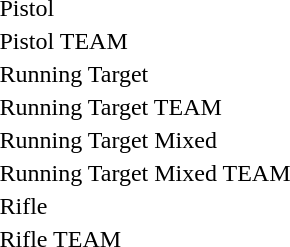<table>
<tr>
<td>Pistol</td>
<td></td>
<td></td>
<td></td>
</tr>
<tr>
<td>Pistol TEAM</td>
<td></td>
<td></td>
<td></td>
</tr>
<tr>
<td>Running Target</td>
<td></td>
<td></td>
<td></td>
</tr>
<tr>
<td>Running Target TEAM</td>
<td></td>
<td></td>
<td></td>
</tr>
<tr>
<td>Running Target Mixed</td>
<td></td>
<td></td>
<td></td>
</tr>
<tr>
<td>Running Target Mixed TEAM</td>
<td></td>
<td></td>
<td></td>
</tr>
<tr>
<td>Rifle</td>
<td></td>
<td></td>
<td></td>
</tr>
<tr>
<td>Rifle TEAM</td>
<td></td>
<td></td>
<td></td>
</tr>
</table>
